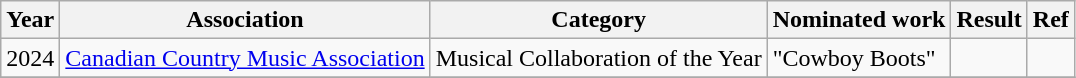<table class="wikitable">
<tr>
<th>Year</th>
<th>Association</th>
<th>Category</th>
<th>Nominated work</th>
<th>Result</th>
<th>Ref</th>
</tr>
<tr>
<td>2024</td>
<td><a href='#'>Canadian Country Music Association</a></td>
<td>Musical Collaboration of the Year</td>
<td>"Cowboy Boots" <br></td>
<td></td>
<td></td>
</tr>
<tr>
</tr>
</table>
